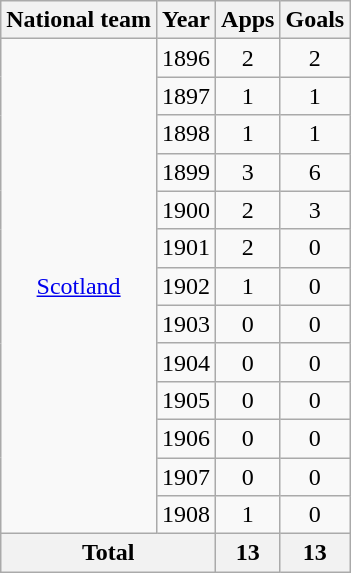<table class=wikitable style="text-align:center">
<tr>
<th>National team</th>
<th>Year</th>
<th>Apps</th>
<th>Goals</th>
</tr>
<tr>
<td rowspan="13"><a href='#'>Scotland</a></td>
<td>1896</td>
<td>2</td>
<td>2</td>
</tr>
<tr>
<td>1897</td>
<td>1</td>
<td>1</td>
</tr>
<tr>
<td>1898</td>
<td>1</td>
<td>1</td>
</tr>
<tr>
<td>1899</td>
<td>3</td>
<td>6</td>
</tr>
<tr>
<td>1900</td>
<td>2</td>
<td>3</td>
</tr>
<tr>
<td>1901</td>
<td>2</td>
<td>0</td>
</tr>
<tr>
<td>1902</td>
<td>1</td>
<td>0</td>
</tr>
<tr>
<td>1903</td>
<td>0</td>
<td>0</td>
</tr>
<tr>
<td>1904</td>
<td>0</td>
<td>0</td>
</tr>
<tr>
<td>1905</td>
<td>0</td>
<td>0</td>
</tr>
<tr>
<td>1906</td>
<td>0</td>
<td>0</td>
</tr>
<tr>
<td>1907</td>
<td>0</td>
<td>0</td>
</tr>
<tr>
<td>1908</td>
<td>1</td>
<td>0</td>
</tr>
<tr>
<th colspan="2">Total</th>
<th>13</th>
<th>13</th>
</tr>
</table>
